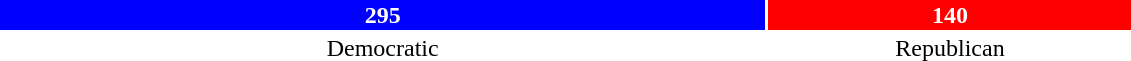<table style="width:60%; text-align:center">
<tr style="color:white">
<td style="background:blue; width:67.82%"><strong>295</strong></td>
<td style="background:red; width:32.18%"><strong>140</strong></td>
</tr>
<tr>
<td>Democratic</td>
<td>Republican</td>
</tr>
</table>
